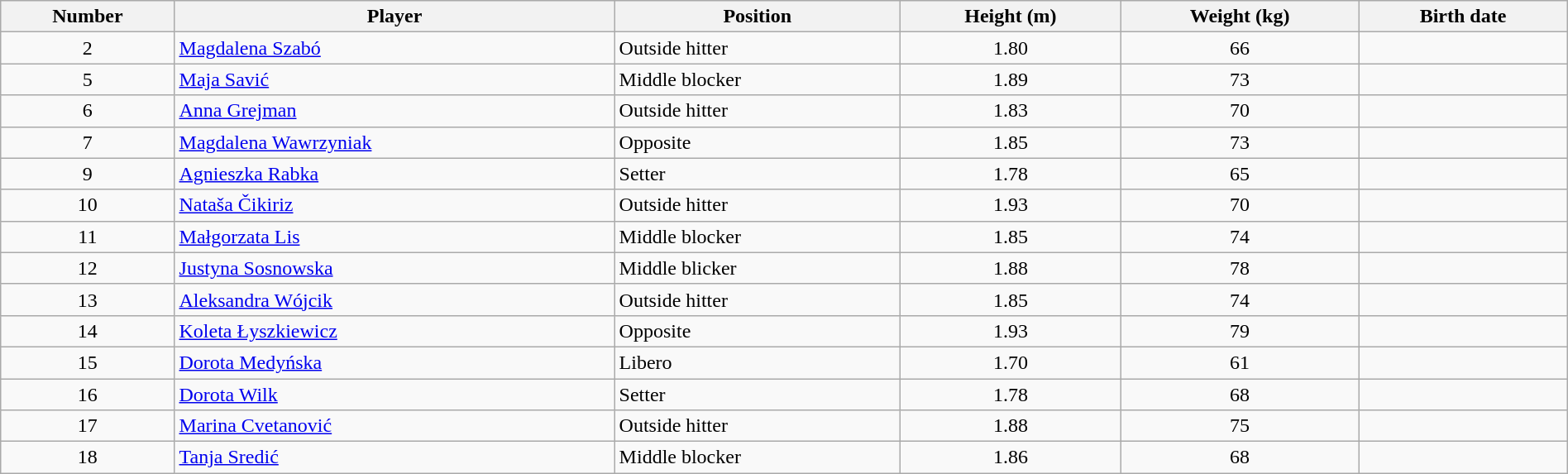<table class="wikitable" style="width:100%;">
<tr>
<th>Number</th>
<th>Player</th>
<th>Position</th>
<th>Height (m)</th>
<th>Weight (kg)</th>
<th>Birth date</th>
</tr>
<tr>
<td align=center>2</td>
<td> <a href='#'>Magdalena Szabó</a></td>
<td>Outside hitter</td>
<td align=center>1.80</td>
<td align=center>66</td>
<td></td>
</tr>
<tr>
<td align=center>5</td>
<td> <a href='#'>Maja Savić</a></td>
<td>Middle blocker</td>
<td align=center>1.89</td>
<td align=center>73</td>
<td></td>
</tr>
<tr>
<td align=center>6</td>
<td> <a href='#'>Anna Grejman</a></td>
<td>Outside hitter</td>
<td align=center>1.83</td>
<td align=center>70</td>
<td></td>
</tr>
<tr>
<td align=center>7</td>
<td> <a href='#'>Magdalena Wawrzyniak</a></td>
<td>Opposite</td>
<td align=center>1.85</td>
<td align=center>73</td>
<td></td>
</tr>
<tr>
<td align=center>9</td>
<td> <a href='#'>Agnieszka Rabka</a></td>
<td>Setter</td>
<td align=center>1.78</td>
<td align=center>65</td>
<td></td>
</tr>
<tr>
<td align=center>10</td>
<td> <a href='#'>Nataša Čikiriz</a></td>
<td>Outside hitter</td>
<td align=center>1.93</td>
<td align=center>70</td>
<td></td>
</tr>
<tr>
<td align=center>11</td>
<td> <a href='#'>Małgorzata Lis</a></td>
<td>Middle blocker</td>
<td align=center>1.85</td>
<td align=center>74</td>
<td></td>
</tr>
<tr>
<td align=center>12</td>
<td> <a href='#'>Justyna Sosnowska</a></td>
<td>Middle blicker</td>
<td align=center>1.88</td>
<td align=center>78</td>
<td></td>
</tr>
<tr>
<td align=center>13</td>
<td> <a href='#'>Aleksandra Wójcik</a></td>
<td>Outside hitter</td>
<td align=center>1.85</td>
<td align=center>74</td>
<td></td>
</tr>
<tr>
<td align=center>14</td>
<td> <a href='#'>Koleta Łyszkiewicz</a></td>
<td>Opposite</td>
<td align=center>1.93</td>
<td align=center>79</td>
<td></td>
</tr>
<tr>
<td align=center>15</td>
<td> <a href='#'>Dorota Medyńska</a></td>
<td>Libero</td>
<td align=center>1.70</td>
<td align=center>61</td>
<td></td>
</tr>
<tr>
<td align=center>16</td>
<td> <a href='#'>Dorota Wilk</a></td>
<td>Setter</td>
<td align=center>1.78</td>
<td align=center>68</td>
<td></td>
</tr>
<tr>
<td align=center>17</td>
<td> <a href='#'>Marina Cvetanović</a></td>
<td>Outside hitter</td>
<td align=center>1.88</td>
<td align=center>75</td>
<td></td>
</tr>
<tr>
<td align=center>18</td>
<td> <a href='#'>Tanja Sredić</a></td>
<td>Middle blocker</td>
<td align=center>1.86</td>
<td align=center>68</td>
<td></td>
</tr>
</table>
